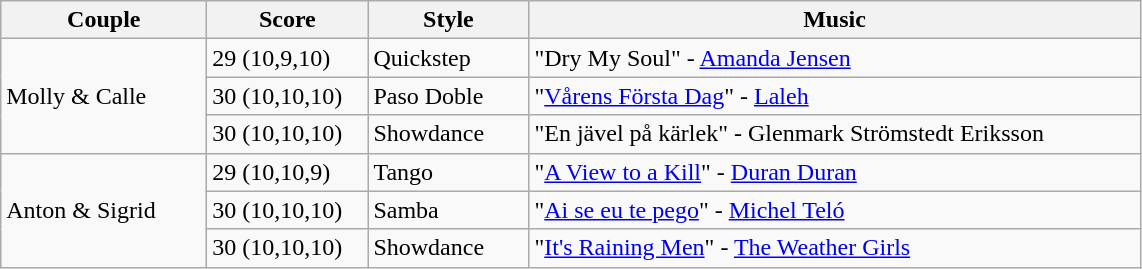<table class="wikitable">
<tr>
<th width="130">Couple</th>
<th width="100">Score</th>
<th width="100">Style</th>
<th width="400">Music</th>
</tr>
<tr>
<td rowspan=3>Molly & Calle</td>
<td>29 (10,9,10)</td>
<td>Quickstep</td>
<td>"Dry My Soul" - <a href='#'>Amanda Jensen</a></td>
</tr>
<tr>
<td>30 (10,10,10)</td>
<td>Paso Doble</td>
<td>"<a href='#'>Vårens Första Dag</a>" - <a href='#'>Laleh</a></td>
</tr>
<tr>
<td>30 (10,10,10)</td>
<td>Showdance</td>
<td>"En jävel på kärlek" - Glenmark Strömstedt Eriksson</td>
</tr>
<tr>
<td rowspan=3>Anton & Sigrid</td>
<td>29 (10,10,9)</td>
<td>Tango</td>
<td>"<a href='#'>A View to a Kill</a>" - <a href='#'>Duran Duran</a></td>
</tr>
<tr>
<td>30 (10,10,10)</td>
<td>Samba</td>
<td>"<a href='#'>Ai se eu te pego</a>" - <a href='#'>Michel Teló</a></td>
</tr>
<tr>
<td>30 (10,10,10)</td>
<td>Showdance</td>
<td>"<a href='#'>It's Raining Men</a>" - <a href='#'>The Weather Girls</a></td>
</tr>
</table>
